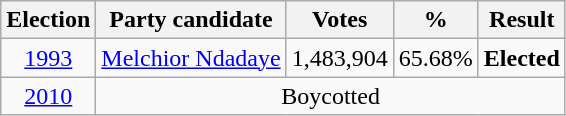<table class="wikitable" style="text-align:center">
<tr>
<th>Election</th>
<th>Party candidate</th>
<th>Votes</th>
<th>%</th>
<th>Result</th>
</tr>
<tr>
<td><a href='#'>1993</a></td>
<td><a href='#'>Melchior Ndadaye</a></td>
<td>1,483,904</td>
<td>65.68%</td>
<td><strong>Elected</strong> </td>
</tr>
<tr>
<td><a href='#'>2010</a></td>
<td colspan="4">Boycotted</td>
</tr>
</table>
